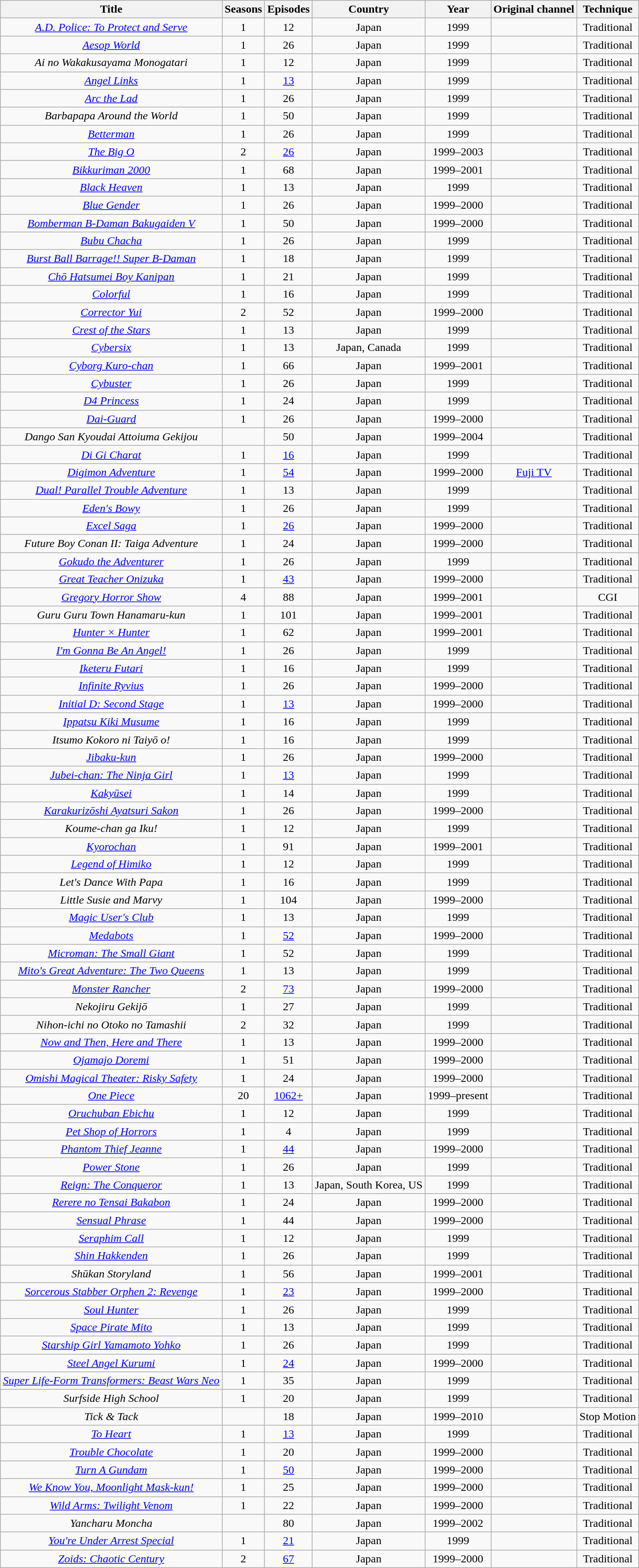<table class="wikitable sortable" style="text-align:center;">
<tr>
<th scope="col"><strong>Title</strong></th>
<th scope="col"><strong>Seasons</strong></th>
<th scope="col"><strong>Episodes</strong></th>
<th scope="col"><strong>Country</strong></th>
<th scope="col"><strong>Year</strong></th>
<th scope="col"><strong>Original channel</strong></th>
<th scope="col"><strong>Technique</strong></th>
</tr>
<tr>
<td><em><a href='#'>A.D. Police: To Protect and Serve</a></em></td>
<td>1</td>
<td>12</td>
<td>Japan</td>
<td>1999</td>
<td></td>
<td>Traditional</td>
</tr>
<tr>
<td><em><a href='#'>Aesop World</a></em></td>
<td>1</td>
<td>26</td>
<td>Japan</td>
<td>1999</td>
<td></td>
<td>Traditional</td>
</tr>
<tr>
<td><em>Ai no Wakakusayama Monogatari</em></td>
<td>1</td>
<td>12</td>
<td>Japan</td>
<td>1999</td>
<td></td>
<td>Traditional</td>
</tr>
<tr>
<td><em><a href='#'>Angel Links</a></em></td>
<td>1</td>
<td><a href='#'>13</a></td>
<td>Japan</td>
<td>1999</td>
<td></td>
<td>Traditional</td>
</tr>
<tr>
<td><em><a href='#'>Arc the Lad</a></em></td>
<td>1</td>
<td>26</td>
<td>Japan</td>
<td>1999</td>
<td></td>
<td>Traditional</td>
</tr>
<tr>
<td><em>Barbapapa Around the World</em></td>
<td>1</td>
<td>50</td>
<td>Japan</td>
<td>1999</td>
<td></td>
<td>Traditional</td>
</tr>
<tr>
<td><em><a href='#'>Betterman</a></em></td>
<td>1</td>
<td>26</td>
<td>Japan</td>
<td>1999</td>
<td></td>
<td>Traditional</td>
</tr>
<tr>
<td data-sort-value="Big O"><em><a href='#'>The Big O</a></em></td>
<td>2</td>
<td><a href='#'>26</a></td>
<td>Japan</td>
<td>1999–2003</td>
<td></td>
<td>Traditional</td>
</tr>
<tr>
<td><em><a href='#'>Bikkuriman 2000</a></em></td>
<td>1</td>
<td>68</td>
<td>Japan</td>
<td>1999–2001</td>
<td></td>
<td>Traditional</td>
</tr>
<tr>
<td><em><a href='#'>Black Heaven</a></em></td>
<td>1</td>
<td>13</td>
<td>Japan</td>
<td>1999</td>
<td></td>
<td>Traditional</td>
</tr>
<tr>
<td><em><a href='#'>Blue Gender</a></em></td>
<td>1</td>
<td>26</td>
<td>Japan</td>
<td>1999–2000</td>
<td></td>
<td>Traditional</td>
</tr>
<tr>
<td><em><a href='#'>Bomberman B-Daman Bakugaiden V</a></em></td>
<td>1</td>
<td>50</td>
<td>Japan</td>
<td>1999–2000</td>
<td></td>
<td>Traditional</td>
</tr>
<tr>
<td><em><a href='#'>Bubu Chacha</a></em></td>
<td>1</td>
<td>26</td>
<td>Japan</td>
<td>1999</td>
<td></td>
<td>Traditional</td>
</tr>
<tr>
<td><em><a href='#'>Burst Ball Barrage!! Super B-Daman</a></em></td>
<td>1</td>
<td>18</td>
<td>Japan</td>
<td>1999</td>
<td></td>
<td>Traditional</td>
</tr>
<tr>
<td><em><a href='#'>Chō Hatsumei Boy Kanipan</a></em></td>
<td>1</td>
<td>21</td>
<td>Japan</td>
<td>1999</td>
<td></td>
<td>Traditional</td>
</tr>
<tr>
<td><em><a href='#'>Colorful</a></em></td>
<td>1</td>
<td>16</td>
<td>Japan</td>
<td>1999</td>
<td></td>
<td>Traditional</td>
</tr>
<tr>
<td><em><a href='#'>Corrector Yui</a></em></td>
<td>2</td>
<td>52</td>
<td>Japan</td>
<td>1999–2000</td>
<td></td>
<td>Traditional</td>
</tr>
<tr>
<td><em><a href='#'>Crest of the Stars</a></em></td>
<td>1</td>
<td>13</td>
<td>Japan</td>
<td>1999</td>
<td></td>
<td>Traditional</td>
</tr>
<tr>
<td><em><a href='#'>Cybersix</a></em></td>
<td>1</td>
<td>13</td>
<td>Japan, Canada</td>
<td>1999</td>
<td></td>
<td>Traditional</td>
</tr>
<tr>
<td><em><a href='#'>Cyborg Kuro-chan</a></em></td>
<td>1</td>
<td>66</td>
<td>Japan</td>
<td>1999–2001</td>
<td></td>
<td>Traditional</td>
</tr>
<tr>
<td><em><a href='#'>Cybuster</a></em></td>
<td>1</td>
<td>26</td>
<td>Japan</td>
<td>1999</td>
<td></td>
<td>Traditional</td>
</tr>
<tr>
<td><em><a href='#'>D4 Princess</a></em></td>
<td>1</td>
<td>24</td>
<td>Japan</td>
<td>1999</td>
<td></td>
<td>Traditional</td>
</tr>
<tr>
<td><em><a href='#'>Dai-Guard</a></em></td>
<td>1</td>
<td>26</td>
<td>Japan</td>
<td>1999–2000</td>
<td></td>
<td>Traditional</td>
</tr>
<tr>
<td><em>Dango San Kyoudai Attoiuma Gekijou</em></td>
<td></td>
<td>50</td>
<td>Japan</td>
<td>1999–2004</td>
<td></td>
<td>Traditional</td>
</tr>
<tr>
<td><em><a href='#'>Di Gi Charat</a></em></td>
<td>1</td>
<td><a href='#'>16</a></td>
<td>Japan</td>
<td>1999</td>
<td></td>
<td>Traditional</td>
</tr>
<tr>
<td><em><a href='#'>Digimon Adventure</a></em></td>
<td>1</td>
<td><a href='#'>54</a></td>
<td>Japan</td>
<td>1999–2000</td>
<td><a href='#'>Fuji TV</a></td>
<td>Traditional</td>
</tr>
<tr>
<td><em><a href='#'>Dual! Parallel Trouble Adventure</a></em></td>
<td>1</td>
<td>13</td>
<td>Japan</td>
<td>1999</td>
<td></td>
<td>Traditional</td>
</tr>
<tr>
<td><em><a href='#'>Eden's Bowy</a></em></td>
<td>1</td>
<td>26</td>
<td>Japan</td>
<td>1999</td>
<td></td>
<td>Traditional</td>
</tr>
<tr>
<td><em><a href='#'>Excel Saga</a></em></td>
<td>1</td>
<td><a href='#'>26</a></td>
<td>Japan</td>
<td>1999–2000</td>
<td></td>
<td>Traditional</td>
</tr>
<tr>
<td><em>Future Boy Conan II: Taiga Adventure</em></td>
<td>1</td>
<td>24</td>
<td>Japan</td>
<td>1999–2000</td>
<td></td>
<td>Traditional</td>
</tr>
<tr>
<td><em><a href='#'>Gokudo the Adventurer</a></em></td>
<td>1</td>
<td>26</td>
<td>Japan</td>
<td>1999</td>
<td></td>
<td>Traditional</td>
</tr>
<tr>
<td><em><a href='#'>Great Teacher Onizuka</a></em></td>
<td>1</td>
<td><a href='#'>43</a></td>
<td>Japan</td>
<td>1999–2000</td>
<td></td>
<td>Traditional</td>
</tr>
<tr>
<td><em><a href='#'>Gregory Horror Show</a></em></td>
<td>4</td>
<td>88</td>
<td>Japan</td>
<td>1999–2001</td>
<td></td>
<td>CGI</td>
</tr>
<tr>
<td><em>Guru Guru Town Hanamaru-kun</em></td>
<td>1</td>
<td>101</td>
<td>Japan</td>
<td>1999–2001</td>
<td></td>
<td>Traditional</td>
</tr>
<tr>
<td><em><a href='#'>Hunter × Hunter</a></em></td>
<td>1</td>
<td>62</td>
<td>Japan</td>
<td>1999–2001</td>
<td></td>
<td>Traditional</td>
</tr>
<tr>
<td><em><a href='#'>I'm Gonna Be An Angel!</a></em></td>
<td>1</td>
<td>26</td>
<td>Japan</td>
<td>1999</td>
<td></td>
<td>Traditional</td>
</tr>
<tr>
<td><em><a href='#'>Iketeru Futari</a></em></td>
<td>1</td>
<td>16</td>
<td>Japan</td>
<td>1999</td>
<td></td>
<td>Traditional</td>
</tr>
<tr>
<td><em><a href='#'>Infinite Ryvius</a></em></td>
<td>1</td>
<td>26</td>
<td>Japan</td>
<td>1999–2000</td>
<td></td>
<td>Traditional</td>
</tr>
<tr>
<td><em><a href='#'>Initial D: Second Stage</a></em></td>
<td>1</td>
<td><a href='#'>13</a></td>
<td>Japan</td>
<td>1999–2000</td>
<td></td>
<td>Traditional</td>
</tr>
<tr>
<td><em><a href='#'>Ippatsu Kiki Musume</a></em></td>
<td>1</td>
<td>16</td>
<td>Japan</td>
<td>1999</td>
<td></td>
<td>Traditional</td>
</tr>
<tr>
<td><em>Itsumo Kokoro ni Taiyō o!</em></td>
<td>1</td>
<td>16</td>
<td>Japan</td>
<td>1999</td>
<td></td>
<td>Traditional</td>
</tr>
<tr>
<td><em><a href='#'>Jibaku-kun</a></em></td>
<td>1</td>
<td>26</td>
<td>Japan</td>
<td>1999–2000</td>
<td></td>
<td>Traditional</td>
</tr>
<tr>
<td><em><a href='#'>Jubei-chan: The Ninja Girl</a></em></td>
<td>1</td>
<td><a href='#'>13</a></td>
<td>Japan</td>
<td>1999</td>
<td></td>
<td>Traditional</td>
</tr>
<tr>
<td><em><a href='#'>Kakyūsei</a></em></td>
<td>1</td>
<td>14</td>
<td>Japan</td>
<td>1999</td>
<td></td>
<td>Traditional</td>
</tr>
<tr>
<td><em><a href='#'>Karakurizōshi Ayatsuri Sakon</a></em></td>
<td>1</td>
<td>26</td>
<td>Japan</td>
<td>1999–2000</td>
<td></td>
<td>Traditional</td>
</tr>
<tr>
<td><em>Koume-chan ga Iku!</em></td>
<td>1</td>
<td>12</td>
<td>Japan</td>
<td>1999</td>
<td></td>
<td>Traditional</td>
</tr>
<tr>
<td><em><a href='#'>Kyorochan</a></em></td>
<td>1</td>
<td>91</td>
<td>Japan</td>
<td>1999–2001</td>
<td></td>
<td>Traditional</td>
</tr>
<tr>
<td><em><a href='#'>Legend of Himiko</a></em></td>
<td>1</td>
<td>12</td>
<td>Japan</td>
<td>1999</td>
<td></td>
<td>Traditional</td>
</tr>
<tr>
<td><em>Let's Dance With Papa</em></td>
<td>1</td>
<td>16</td>
<td>Japan</td>
<td>1999</td>
<td></td>
<td>Traditional</td>
</tr>
<tr>
<td><em>Little Susie and Marvy</em></td>
<td>1</td>
<td>104</td>
<td>Japan</td>
<td>1999–2000</td>
<td></td>
<td>Traditional</td>
</tr>
<tr>
<td><em><a href='#'>Magic User's Club</a></em></td>
<td>1</td>
<td>13</td>
<td>Japan</td>
<td>1999</td>
<td></td>
<td>Traditional</td>
</tr>
<tr>
<td><em><a href='#'>Medabots</a></em></td>
<td>1</td>
<td><a href='#'>52</a></td>
<td>Japan</td>
<td>1999–2000</td>
<td></td>
<td>Traditional</td>
</tr>
<tr>
<td><em><a href='#'>Microman: The Small Giant</a></em></td>
<td>1</td>
<td>52</td>
<td>Japan</td>
<td>1999</td>
<td></td>
<td>Traditional</td>
</tr>
<tr>
<td><em><a href='#'>Mito's Great Adventure: The Two Queens</a></em></td>
<td>1</td>
<td>13</td>
<td>Japan</td>
<td>1999</td>
<td></td>
<td>Traditional</td>
</tr>
<tr>
<td><em><a href='#'>Monster Rancher</a></em></td>
<td>2</td>
<td><a href='#'>73</a></td>
<td>Japan</td>
<td>1999–2000</td>
<td></td>
<td>Traditional</td>
</tr>
<tr>
<td><em>Nekojiru Gekijō</em></td>
<td>1</td>
<td>27</td>
<td>Japan</td>
<td>1999</td>
<td></td>
<td>Traditional</td>
</tr>
<tr>
<td><em>Nihon-ichi no Otoko no Tamashii</em></td>
<td>2</td>
<td>32</td>
<td>Japan</td>
<td>1999</td>
<td></td>
<td>Traditional</td>
</tr>
<tr>
<td><em><a href='#'>Now and Then, Here and There</a></em></td>
<td>1</td>
<td>13</td>
<td>Japan</td>
<td>1999–2000</td>
<td></td>
<td>Traditional</td>
</tr>
<tr>
<td><em><a href='#'>Ojamajo Doremi</a></em></td>
<td>1</td>
<td>51</td>
<td>Japan</td>
<td>1999–2000</td>
<td></td>
<td>Traditional</td>
</tr>
<tr>
<td><em><a href='#'>Omishi Magical Theater: Risky Safety</a></em></td>
<td>1</td>
<td>24</td>
<td>Japan</td>
<td>1999–2000</td>
<td></td>
<td>Traditional</td>
</tr>
<tr>
<td><em><a href='#'>One Piece</a></em></td>
<td>20</td>
<td><a href='#'>1062+</a></td>
<td>Japan</td>
<td>1999–present</td>
<td></td>
<td>Traditional</td>
</tr>
<tr>
<td><em><a href='#'>Oruchuban Ebichu</a></em></td>
<td>1</td>
<td>12</td>
<td>Japan</td>
<td>1999</td>
<td></td>
<td>Traditional</td>
</tr>
<tr>
<td><em><a href='#'>Pet Shop of Horrors</a></em></td>
<td>1</td>
<td>4</td>
<td>Japan</td>
<td>1999</td>
<td></td>
<td>Traditional</td>
</tr>
<tr>
<td><em><a href='#'>Phantom Thief Jeanne</a></em></td>
<td>1</td>
<td><a href='#'>44</a></td>
<td>Japan</td>
<td>1999–2000</td>
<td></td>
<td>Traditional</td>
</tr>
<tr>
<td><em><a href='#'>Power Stone</a></em></td>
<td>1</td>
<td>26</td>
<td>Japan</td>
<td>1999</td>
<td></td>
<td>Traditional</td>
</tr>
<tr>
<td><em><a href='#'>Reign: The Conqueror</a></em></td>
<td>1</td>
<td>13</td>
<td>Japan, South Korea, US</td>
<td>1999</td>
<td></td>
<td>Traditional</td>
</tr>
<tr>
<td><em><a href='#'>Rerere no Tensai Bakabon</a></em></td>
<td>1</td>
<td>24</td>
<td>Japan</td>
<td>1999–2000</td>
<td></td>
<td>Traditional</td>
</tr>
<tr>
<td><em><a href='#'>Sensual Phrase</a></em></td>
<td>1</td>
<td>44</td>
<td>Japan</td>
<td>1999–2000</td>
<td></td>
<td>Traditional</td>
</tr>
<tr>
<td><em><a href='#'>Seraphim Call</a></em></td>
<td>1</td>
<td>12</td>
<td>Japan</td>
<td>1999</td>
<td></td>
<td>Traditional</td>
</tr>
<tr>
<td><em><a href='#'>Shin Hakkenden</a></em></td>
<td>1</td>
<td>26</td>
<td>Japan</td>
<td>1999</td>
<td></td>
<td>Traditional</td>
</tr>
<tr>
<td><em>Shūkan Storyland</em></td>
<td>1</td>
<td>56</td>
<td>Japan</td>
<td>1999–2001</td>
<td></td>
<td>Traditional</td>
</tr>
<tr>
<td><em><a href='#'>Sorcerous Stabber Orphen 2: Revenge</a></em></td>
<td>1</td>
<td><a href='#'>23</a></td>
<td>Japan</td>
<td>1999–2000</td>
<td></td>
<td>Traditional</td>
</tr>
<tr>
<td><em><a href='#'>Soul Hunter</a></em></td>
<td>1</td>
<td>26</td>
<td>Japan</td>
<td>1999</td>
<td></td>
<td>Traditional</td>
</tr>
<tr>
<td><em><a href='#'>Space Pirate Mito</a></em></td>
<td>1</td>
<td>13</td>
<td>Japan</td>
<td>1999</td>
<td></td>
<td>Traditional</td>
</tr>
<tr>
<td><em><a href='#'>Starship Girl Yamamoto Yohko</a></em></td>
<td>1</td>
<td>26</td>
<td>Japan</td>
<td>1999</td>
<td></td>
<td>Traditional</td>
</tr>
<tr>
<td><em><a href='#'>Steel Angel Kurumi</a></em></td>
<td>1</td>
<td><a href='#'>24</a></td>
<td>Japan</td>
<td>1999–2000</td>
<td></td>
<td>Traditional</td>
</tr>
<tr>
<td><em><a href='#'>Super Life-Form Transformers: Beast Wars Neo</a></em></td>
<td>1</td>
<td>35</td>
<td>Japan</td>
<td>1999</td>
<td></td>
<td>Traditional</td>
</tr>
<tr>
<td><em>Surfside High School</em></td>
<td>1</td>
<td>20</td>
<td>Japan</td>
<td>1999</td>
<td></td>
<td>Traditional</td>
</tr>
<tr>
<td><em>Tick & Tack</em></td>
<td></td>
<td>18</td>
<td>Japan</td>
<td>1999–2010</td>
<td></td>
<td>Stop Motion</td>
</tr>
<tr>
<td><em><a href='#'>To Heart</a></em></td>
<td>1</td>
<td><a href='#'>13</a></td>
<td>Japan</td>
<td>1999</td>
<td></td>
<td>Traditional</td>
</tr>
<tr>
<td><em><a href='#'>Trouble Chocolate</a></em></td>
<td>1</td>
<td>20</td>
<td>Japan</td>
<td>1999–2000</td>
<td></td>
<td>Traditional</td>
</tr>
<tr>
<td><em><a href='#'>Turn A Gundam</a></em></td>
<td>1</td>
<td><a href='#'>50</a></td>
<td>Japan</td>
<td>1999–2000</td>
<td></td>
<td>Traditional</td>
</tr>
<tr>
<td><em><a href='#'>We Know You, Moonlight Mask-kun!</a></em></td>
<td>1</td>
<td>25</td>
<td>Japan</td>
<td>1999–2000</td>
<td></td>
<td>Traditional</td>
</tr>
<tr>
<td><em><a href='#'>Wild Arms: Twilight Venom</a></em></td>
<td>1</td>
<td>22</td>
<td>Japan</td>
<td>1999–2000</td>
<td></td>
<td>Traditional</td>
</tr>
<tr>
<td><em>Yancharu Moncha</em></td>
<td></td>
<td>80</td>
<td>Japan</td>
<td>1999–2002</td>
<td></td>
<td>Traditional</td>
</tr>
<tr>
<td><em><a href='#'>You're Under Arrest Special</a></em></td>
<td>1</td>
<td><a href='#'>21</a></td>
<td>Japan</td>
<td>1999</td>
<td></td>
<td>Traditional</td>
</tr>
<tr>
<td><em><a href='#'>Zoids: Chaotic Century</a></em></td>
<td>2</td>
<td><a href='#'>67</a></td>
<td>Japan</td>
<td>1999–2000</td>
<td></td>
<td>Traditional</td>
</tr>
</table>
